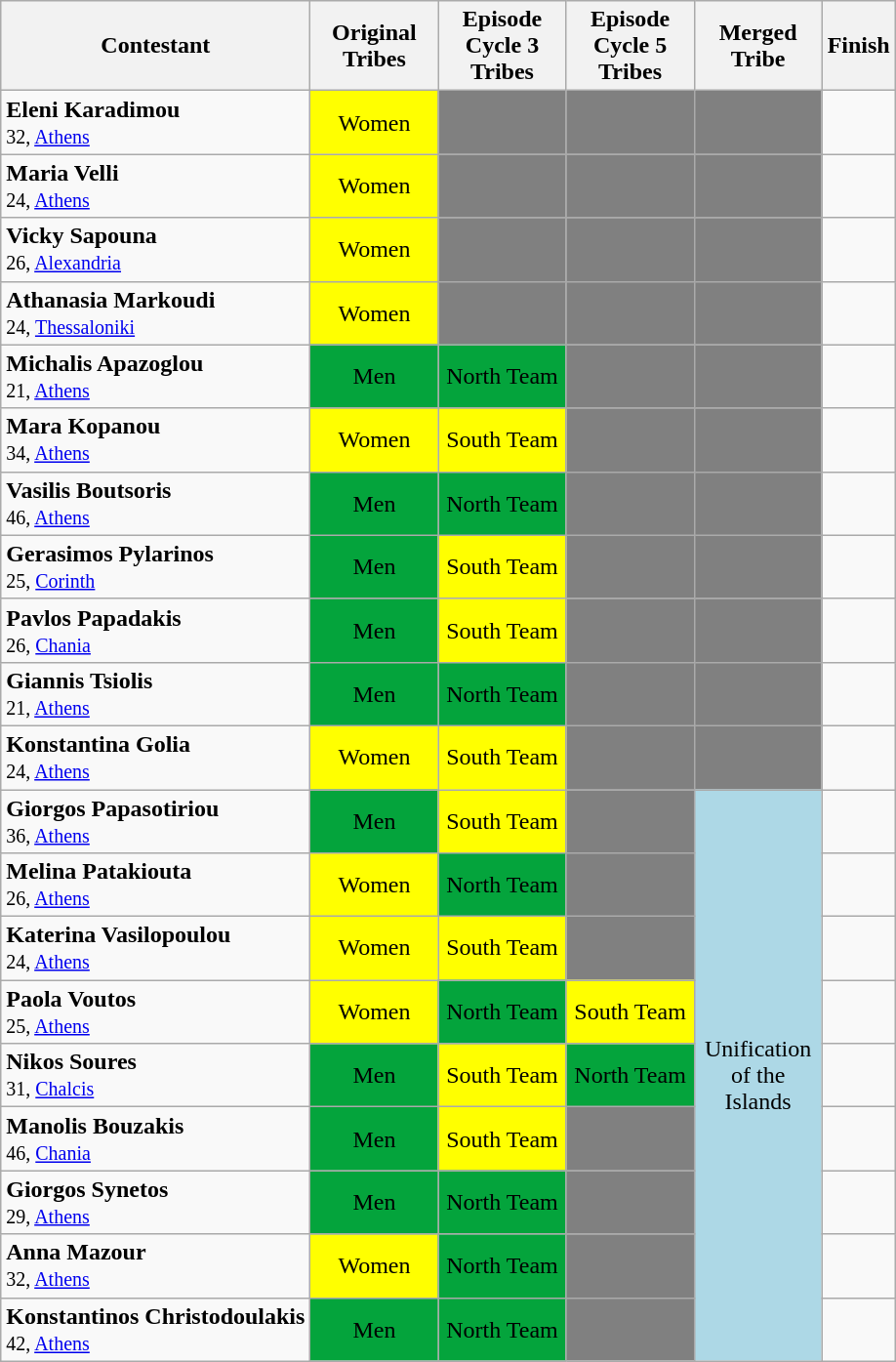<table class="wikitable" style="margin:auto; text-align:center">
<tr>
<th>Contestant</th>
<th width=80>Original<br>Tribes</th>
<th width=80>Episode Cycle 3<br>Tribes</th>
<th width=80>Episode Cycle 5<br>Tribes</th>
<th width=80>Merged<br>Tribe</th>
<th>Finish</th>
</tr>
<tr>
<td align="left"><strong>Eleni Karadimou</strong><br><small>32, <a href='#'>Athens</a> </small></td>
<td bgcolor="yellow">Women</td>
<td align="center" bgcolor="gray"></td>
<td align="center" bgcolor="gray"></td>
<td align="center" bgcolor="gray"></td>
<td></td>
</tr>
<tr>
<td align="left"><strong>Maria Velli</strong><br><small>24, <a href='#'>Athens</a></small></td>
<td bgcolor="yellow">Women</td>
<td align="center" bgcolor="gray"></td>
<td align="center" bgcolor="gray"></td>
<td align="center" bgcolor="gray"></td>
<td></td>
</tr>
<tr>
<td align="left"><strong>Vicky Sapouna</strong><br><small>26, <a href='#'>Alexandria</a></small></td>
<td bgcolor="yellow">Women</td>
<td align="center" bgcolor="gray"></td>
<td align="center" bgcolor="gray"></td>
<td align="center" bgcolor="gray"></td>
<td></td>
</tr>
<tr>
<td align="left"><strong>Athanasia Markoudi</strong><br><small>24, <a href='#'>Thessaloniki</a></small></td>
<td bgcolor="yellow">Women</td>
<td align="center" bgcolor="gray"></td>
<td align="center" bgcolor="gray"></td>
<td align="center" bgcolor="gray"></td>
<td></td>
</tr>
<tr>
<td align="left"><strong>Michalis Apazoglou</strong><br><small>21, <a href='#'>Athens</a> </small></td>
<td bgcolor="#04a43c">Men</td>
<td bgcolor="#04a43c">North Team</td>
<td align="center" bgcolor="gray"></td>
<td align="center" bgcolor="gray"></td>
<td></td>
</tr>
<tr>
<td align="left"><strong>Mara Kopanou</strong><br><small>34, <a href='#'>Athens</a> </small></td>
<td bgcolor="yellow">Women</td>
<td bgcolor="yellow">South Team</td>
<td align="center" bgcolor="gray"></td>
<td align="center" bgcolor="gray"></td>
<td></td>
</tr>
<tr>
<td align="left"><strong>Vasilis Boutsoris</strong><br><small>46, <a href='#'>Athens</a> </small></td>
<td bgcolor="#04a43c">Men</td>
<td bgcolor="#04a43c">North Team</td>
<td align="center" bgcolor="gray"></td>
<td align="center" bgcolor="gray"></td>
<td></td>
</tr>
<tr>
<td align="left"><strong>Gerasimos Pylarinos</strong><br><small>25, <a href='#'>Corinth</a> </small></td>
<td bgcolor="#04a43c">Men</td>
<td bgcolor="yellow">South Team</td>
<td align="center" bgcolor="gray"></td>
<td align="center" bgcolor="gray"></td>
<td></td>
</tr>
<tr>
<td align="left"><strong>Pavlos Papadakis</strong><br><small>26, <a href='#'>Chania</a>  </small></td>
<td bgcolor="#04a43c">Men</td>
<td bgcolor="yellow">South Team</td>
<td align="center" bgcolor="gray"></td>
<td align="center" bgcolor="gray"></td>
<td></td>
</tr>
<tr>
<td align="left"><strong>Giannis Tsiolis</strong><br><small>21, <a href='#'>Athens</a>  </small></td>
<td bgcolor="#04a43c">Men</td>
<td bgcolor="#04a43c">North Team</td>
<td align="center" bgcolor="gray"></td>
<td align="center" bgcolor="gray"></td>
<td></td>
</tr>
<tr>
<td align="left"><strong>Konstantina Golia</strong><br><small>24, <a href='#'>Athens</a>   </small></td>
<td bgcolor="yellow">Women</td>
<td bgcolor="yellow">South Team</td>
<td align="center" bgcolor="gray"></td>
<td align="center" bgcolor="gray"></td>
<td></td>
</tr>
<tr>
<td align="left"><strong>Giorgos Papasotiriou</strong><br><small>36, <a href='#'>Athens</a> </small></td>
<td bgcolor="#04a43c">Men</td>
<td bgcolor="yellow">South Team</td>
<td align="center" bgcolor="gray"></td>
<td bgcolor="lightblue" rowspan=11>Unification of the Islands</td>
<td></td>
</tr>
<tr>
<td align="left"><strong>Melina Patakiouta</strong><br><small>26, <a href='#'>Athens</a> </small></td>
<td bgcolor="yellow">Women</td>
<td bgcolor="#04a43c">North Team</td>
<td align="center" bgcolor="gray"></td>
<td></td>
</tr>
<tr>
<td align="left"><strong>Katerina Vasilopoulou</strong><br><small>24, <a href='#'>Athens</a> </small></td>
<td bgcolor="yellow">Women</td>
<td bgcolor="yellow">South Team</td>
<td align="center" bgcolor="gray"></td>
<td></td>
</tr>
<tr>
<td align="left"><strong>Paola Voutos</strong><br><small>25, <a href='#'>Athens</a></small></td>
<td bgcolor="yellow">Women</td>
<td bgcolor="#04a43c">North Team</td>
<td bgcolor="yellow">South Team</td>
<td></td>
</tr>
<tr>
<td align="left"><strong>Nikos Soures</strong><br><small>31, <a href='#'>Chalcis</a></small></td>
<td bgcolor="#04a43c">Men</td>
<td bgcolor="yellow">South Team</td>
<td bgcolor="#04a43c">North Team</td>
<td></td>
</tr>
<tr>
<td align="left"><strong>Manolis  Bouzakis</strong><br><small>46, <a href='#'>Chania</a> </small></td>
<td bgcolor="#04a43c">Men</td>
<td bgcolor="yellow">South Team</td>
<td align="center" bgcolor="gray"></td>
<td></td>
</tr>
<tr>
<td align="left"><strong>Giorgos Synetos</strong><br><small>29, <a href='#'>Athens</a>  </small></td>
<td bgcolor="#04a43c">Men</td>
<td bgcolor="#04a43c">North Team</td>
<td align="center" bgcolor="gray"></td>
<td></td>
</tr>
<tr>
<td align="left"><strong>Anna Mazour</strong><br><small>32, <a href='#'>Athens</a> </small></td>
<td bgcolor="yellow">Women</td>
<td bgcolor="#04a43c">North Team</td>
<td align="center" bgcolor="gray"></td>
<td></td>
</tr>
<tr>
<td align="left"><strong>Konstantinos Christodoulakis</strong><br><small>42, <a href='#'>Athens</a> </small></td>
<td bgcolor="#04a43c">Men</td>
<td bgcolor="#04a43c">North Team</td>
<td align="center" bgcolor="gray"></td>
<td></td>
</tr>
</table>
